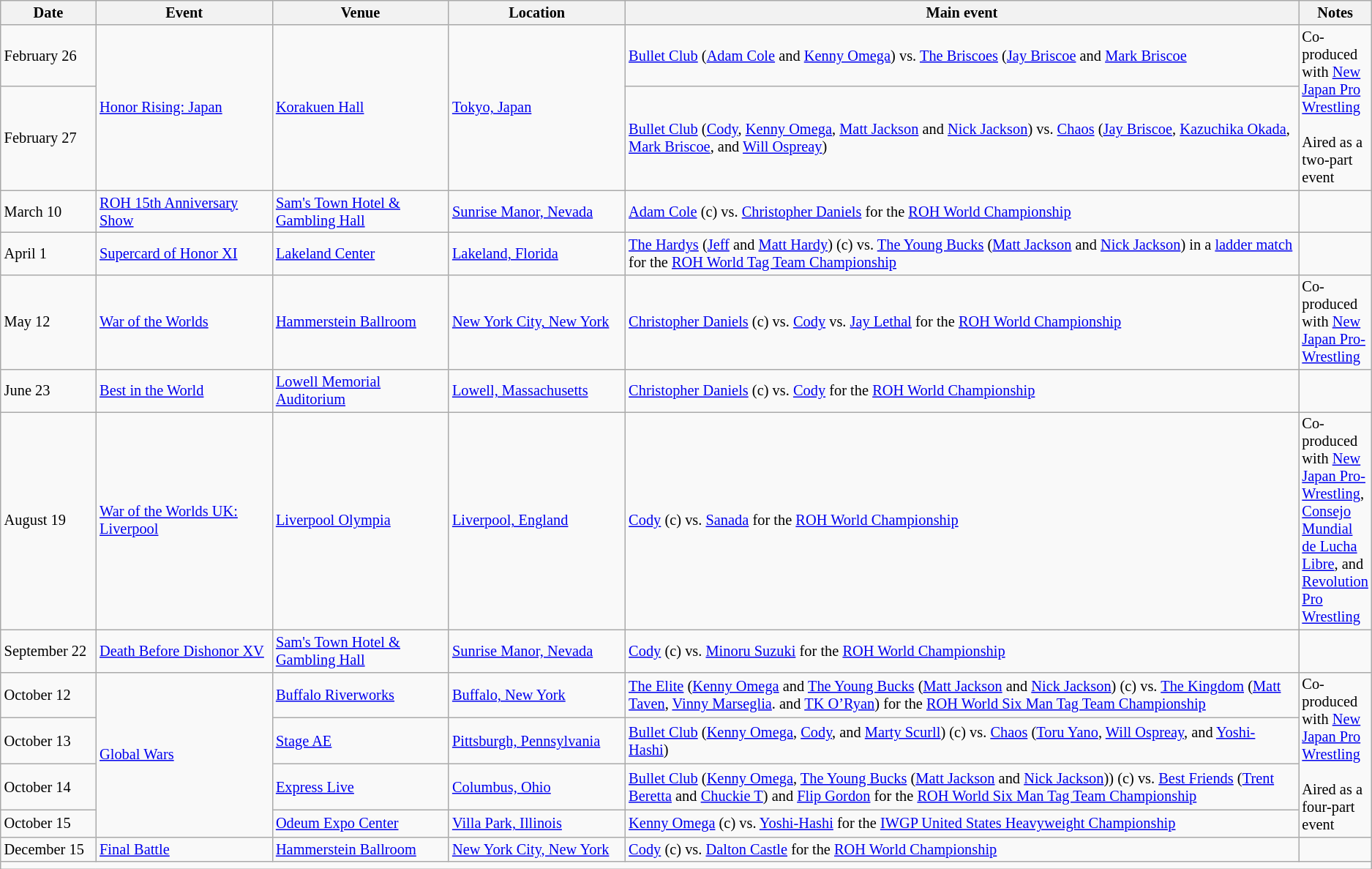<table class="sortable wikitable succession-box" style="font-size:85%;">
<tr>
<th width=7%>Date</th>
<th width=13%>Event</th>
<th width=13%>Venue</th>
<th width=13%>Location</th>
<th width=50%>Main event</th>
<th width=13%>Notes</th>
</tr>
<tr>
<td>February 26</td>
<td rowspan="2"><a href='#'>Honor Rising: Japan</a></td>
<td rowspan="2"><a href='#'>Korakuen Hall</a></td>
<td rowspan="2"><a href='#'>Tokyo, Japan</a></td>
<td><a href='#'>Bullet Club</a> (<a href='#'>Adam Cole</a> and <a href='#'>Kenny Omega</a>) vs. <a href='#'>The Briscoes</a> (<a href='#'>Jay Briscoe</a> and <a href='#'>Mark Briscoe</a></td>
<td rowspan="2">Co-produced with <a href='#'>New Japan Pro Wrestling</a><br><br>Aired as a two-part event</td>
</tr>
<tr>
<td>February 27</td>
<td><a href='#'>Bullet Club</a> (<a href='#'>Cody</a>, <a href='#'>Kenny Omega</a>, <a href='#'>Matt Jackson</a> and <a href='#'>Nick Jackson</a>) vs. <a href='#'>Chaos</a> (<a href='#'>Jay Briscoe</a>, <a href='#'>Kazuchika Okada</a>, <a href='#'>Mark Briscoe</a>, and <a href='#'>Will Ospreay</a>)</td>
</tr>
<tr>
<td>March 10</td>
<td><a href='#'>ROH 15th Anniversary Show</a></td>
<td><a href='#'>Sam's Town Hotel & Gambling Hall</a></td>
<td><a href='#'>Sunrise Manor, Nevada</a></td>
<td><a href='#'>Adam Cole</a> (c) vs. <a href='#'>Christopher Daniels</a> for the <a href='#'>ROH World Championship</a></td>
<td></td>
</tr>
<tr>
<td>April 1</td>
<td><a href='#'>Supercard of Honor XI</a></td>
<td><a href='#'>Lakeland Center</a></td>
<td><a href='#'>Lakeland, Florida</a></td>
<td><a href='#'>The Hardys</a> (<a href='#'>Jeff</a> and <a href='#'>Matt Hardy</a>) (c) vs. <a href='#'>The Young Bucks</a> (<a href='#'>Matt Jackson</a> and <a href='#'>Nick Jackson</a>) in a <a href='#'>ladder match</a> for the <a href='#'>ROH World Tag Team Championship</a></td>
<td></td>
</tr>
<tr>
<td>May 12</td>
<td><a href='#'>War of the Worlds</a></td>
<td><a href='#'>Hammerstein Ballroom</a></td>
<td><a href='#'>New York City, New York</a></td>
<td><a href='#'>Christopher Daniels</a> (c) vs. <a href='#'>Cody</a> vs. <a href='#'>Jay Lethal</a> for the <a href='#'>ROH World Championship</a></td>
<td>Co-produced with <a href='#'>New Japan Pro-Wrestling</a></td>
</tr>
<tr>
<td>June 23</td>
<td><a href='#'>Best in the World</a></td>
<td><a href='#'>Lowell Memorial Auditorium</a></td>
<td><a href='#'>Lowell, Massachusetts</a></td>
<td><a href='#'>Christopher Daniels</a> (c) vs. <a href='#'>Cody</a> for the <a href='#'>ROH World Championship</a></td>
<td></td>
</tr>
<tr>
<td>August 19</td>
<td><a href='#'>War of the Worlds UK: Liverpool</a></td>
<td><a href='#'>Liverpool Olympia</a></td>
<td><a href='#'>Liverpool, England</a></td>
<td><a href='#'>Cody</a> (c) vs. <a href='#'>Sanada</a> for the <a href='#'>ROH World Championship</a></td>
<td>Co-produced with <a href='#'>New Japan Pro-Wrestling</a>, <a href='#'>Consejo Mundial de Lucha Libre</a>, and <a href='#'>Revolution Pro Wrestling</a></td>
</tr>
<tr>
<td>September 22</td>
<td><a href='#'>Death Before Dishonor XV</a></td>
<td><a href='#'>Sam's Town Hotel & Gambling Hall</a></td>
<td><a href='#'>Sunrise Manor, Nevada</a></td>
<td><a href='#'>Cody</a> (c) vs. <a href='#'>Minoru Suzuki</a> for the <a href='#'>ROH World Championship</a></td>
<td></td>
</tr>
<tr>
<td>October 12</td>
<td rowspan="4"><a href='#'>Global Wars</a></td>
<td><a href='#'>Buffalo Riverworks</a></td>
<td><a href='#'>Buffalo, New York</a></td>
<td><a href='#'>The Elite</a> (<a href='#'>Kenny Omega</a> and <a href='#'>The Young Bucks</a> (<a href='#'>Matt Jackson</a> and <a href='#'>Nick Jackson</a>) (c) vs. <a href='#'>The Kingdom</a> (<a href='#'>Matt Taven</a>, <a href='#'>Vinny Marseglia</a>. and <a href='#'>TK O’Ryan</a>) for the <a href='#'>ROH World Six Man Tag Team Championship</a></td>
<td rowspan="4">Co-produced with <a href='#'>New Japan Pro Wrestling</a><br><br>Aired as a four-part event</td>
</tr>
<tr>
<td>October 13</td>
<td><a href='#'>Stage AE</a></td>
<td><a href='#'>Pittsburgh, Pennsylvania</a></td>
<td><a href='#'>Bullet Club</a> (<a href='#'>Kenny Omega</a>, <a href='#'>Cody</a>, and <a href='#'>Marty Scurll</a>) (c) vs. <a href='#'>Chaos</a> (<a href='#'>Toru Yano</a>, <a href='#'>Will Ospreay</a>, and <a href='#'>Yoshi-Hashi</a>)</td>
</tr>
<tr>
<td>October 14</td>
<td><a href='#'>Express Live</a></td>
<td><a href='#'>Columbus, Ohio</a></td>
<td><a href='#'>Bullet Club</a> (<a href='#'>Kenny Omega</a>, <a href='#'>The Young Bucks</a> (<a href='#'>Matt Jackson</a> and <a href='#'>Nick Jackson</a>)) (c) vs. <a href='#'>Best Friends</a> (<a href='#'>Trent Beretta</a> and <a href='#'>Chuckie T</a>) and <a href='#'>Flip Gordon</a> for the <a href='#'>ROH World Six Man Tag Team Championship</a></td>
</tr>
<tr>
<td>October 15</td>
<td><a href='#'>Odeum Expo Center</a></td>
<td><a href='#'>Villa Park, Illinois</a></td>
<td><a href='#'>Kenny Omega</a> (c) vs. <a href='#'>Yoshi-Hashi</a> for the <a href='#'>IWGP United States Heavyweight Championship</a></td>
</tr>
<tr>
<td>December 15</td>
<td><a href='#'>Final Battle</a></td>
<td><a href='#'>Hammerstein Ballroom</a></td>
<td><a href='#'>New York City, New York</a></td>
<td><a href='#'>Cody</a> (c) vs. <a href='#'>Dalton Castle</a> for the <a href='#'>ROH World Championship</a></td>
<td></td>
</tr>
<tr>
<td colspan="6"></td>
</tr>
</table>
